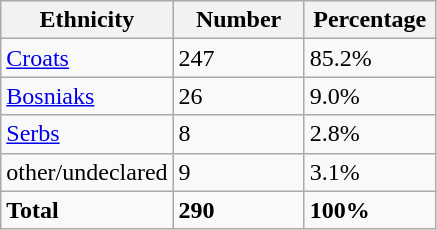<table class="wikitable">
<tr>
<th width="100px">Ethnicity</th>
<th width="80px">Number</th>
<th width="80px">Percentage</th>
</tr>
<tr>
<td><a href='#'>Croats</a></td>
<td>247</td>
<td>85.2%</td>
</tr>
<tr>
<td><a href='#'>Bosniaks</a></td>
<td>26</td>
<td>9.0%</td>
</tr>
<tr>
<td><a href='#'>Serbs</a></td>
<td>8</td>
<td>2.8%</td>
</tr>
<tr>
<td>other/undeclared</td>
<td>9</td>
<td>3.1%</td>
</tr>
<tr>
<td><strong>Total</strong></td>
<td><strong>290</strong></td>
<td><strong>100%</strong></td>
</tr>
</table>
